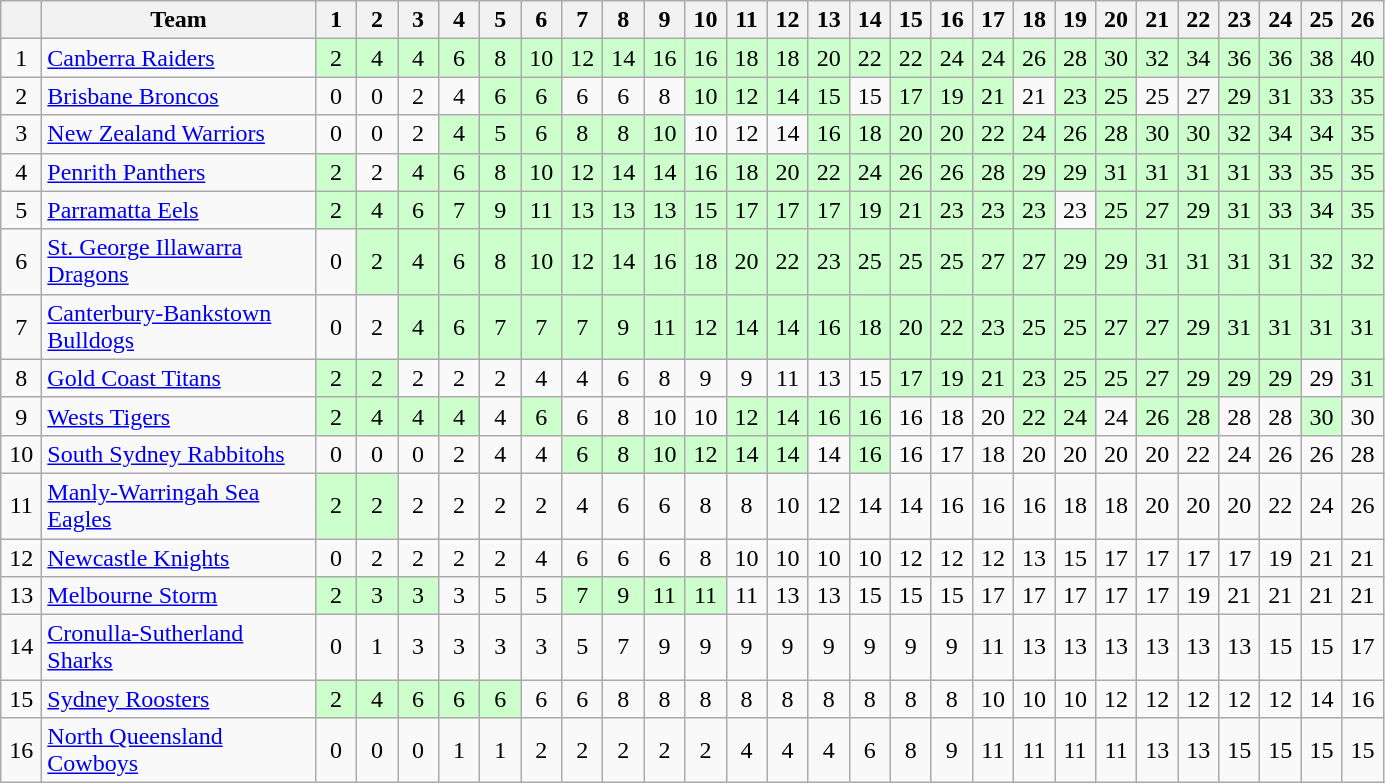<table class="wikitable" style="text-align:center;">
<tr>
<th width=20 abbr="Position"></th>
<th width=175>Team</th>
<th width=20 abbr="Round 1">1</th>
<th width=20 abbr="Round 2">2</th>
<th width=20 abbr="Round 3">3</th>
<th width=20 abbr="Round 4">4</th>
<th width=20 abbr="Round 5">5</th>
<th width=20 abbr="Round 6">6</th>
<th width=20 abbr="Round 7">7</th>
<th width=20 abbr="Round 8">8</th>
<th width=20 abbr="Round 9">9</th>
<th width=20 abbr="Round 10">10</th>
<th width=20 abbr="Round 11">11</th>
<th width=20 abbr="Round 12">12</th>
<th width=20 abbr="Round 13">13</th>
<th width=20 abbr="Round 14">14</th>
<th width=20 abbr="Round 15">15</th>
<th width=20 abbr="Round 16">16</th>
<th width=20 abbr="Round 17">17</th>
<th width=20 abbr="Round 18">18</th>
<th width=20 abbr="Round 19">19</th>
<th width=20 abbr="Round 20">20</th>
<th width=20 abbr="Round 21">21</th>
<th width=20 abbr="Round 22">22</th>
<th width=20 abbr="Round 23">23</th>
<th width=20 abbr="Round 24">24</th>
<th width=20 abbr="Round 25">25</th>
<th width=20 abbr="Round 26">26</th>
</tr>
<tr>
<td>1</td>
<td style="text-align:left;"> <a href='#'>Canberra Raiders</a></td>
<td style="background: #ccffcc;">2</td>
<td style="background: #ccffcc;">4</td>
<td style="background: #ccffcc;">4</td>
<td style="background: #ccffcc;">6</td>
<td style="background: #ccffcc;">8</td>
<td style="background: #ccffcc;">10</td>
<td style="background: #ccffcc;">12</td>
<td style="background: #ccffcc;">14</td>
<td style="background: #ccffcc;">16</td>
<td style="background: #ccffcc;">16</td>
<td style="background: #ccffcc;">18</td>
<td style="background: #ccffcc;">18</td>
<td style="background: #ccffcc;">20</td>
<td style="background: #ccffcc;">22</td>
<td style="background: #ccffcc;">22</td>
<td style="background: #ccffcc;">24</td>
<td style="background: #ccffcc;">24</td>
<td style="background: #ccffcc;">26</td>
<td style="background: #ccffcc;">28</td>
<td style="background: #ccffcc;">30</td>
<td style="background: #ccffcc;">32</td>
<td style="background: #ccffcc;">34</td>
<td style="background: #ccffcc;">36</td>
<td style="background: #ccffcc;">36</td>
<td style="background: #ccffcc;">38</td>
<td style="background: #ccffcc;">40</td>
</tr>
<tr>
<td>2</td>
<td style="text-align:left;"> <a href='#'>Brisbane Broncos</a></td>
<td>0</td>
<td>0</td>
<td>2</td>
<td>4</td>
<td style="background: #ccffcc;">6</td>
<td style="background: #ccffcc;">6</td>
<td>6</td>
<td>6</td>
<td>8</td>
<td style="background: #ccffcc;">10</td>
<td style="background: #ccffcc;">12</td>
<td style="background: #ccffcc;">14</td>
<td style="background: #ccffcc;">15</td>
<td>15</td>
<td style="background: #ccffcc;">17</td>
<td style="background: #ccffcc;">19</td>
<td style="background: #ccffcc;">21</td>
<td>21</td>
<td style="background: #ccffcc;">23</td>
<td style="background: #ccffcc;">25</td>
<td>25</td>
<td>27</td>
<td style="background: #ccffcc;">29</td>
<td style="background: #ccffcc;">31</td>
<td style="background: #ccffcc;">33</td>
<td style="background: #ccffcc;">35</td>
</tr>
<tr>
<td>3</td>
<td style="text-align:left;"> <a href='#'>New Zealand Warriors</a></td>
<td>0</td>
<td>0</td>
<td>2</td>
<td style="background: #ccffcc;">4</td>
<td style="background: #ccffcc;">5</td>
<td style="background: #ccffcc;">6</td>
<td style="background: #ccffcc;">8</td>
<td style="background: #ccffcc;">8</td>
<td style="background: #ccffcc;">10</td>
<td>10</td>
<td>12</td>
<td>14</td>
<td style="background: #ccffcc;">16</td>
<td style="background: #ccffcc;">18</td>
<td style="background: #ccffcc;">20</td>
<td style="background: #ccffcc;">20</td>
<td style="background: #ccffcc;">22</td>
<td style="background: #ccffcc;">24</td>
<td style="background: #ccffcc;">26</td>
<td style="background: #ccffcc;">28</td>
<td style="background: #ccffcc;">30</td>
<td style="background: #ccffcc;">30</td>
<td style="background: #ccffcc;">32</td>
<td style="background: #ccffcc;">34</td>
<td style="background: #ccffcc;">34</td>
<td style="background: #ccffcc;">35</td>
</tr>
<tr>
<td>4</td>
<td style="text-align:left;"> <a href='#'>Penrith Panthers</a></td>
<td style="background: #ccffcc;">2</td>
<td>2</td>
<td style="background: #ccffcc;">4</td>
<td style="background: #ccffcc;">6</td>
<td style="background: #ccffcc;">8</td>
<td style="background: #ccffcc;">10</td>
<td style="background: #ccffcc;">12</td>
<td style="background: #ccffcc;">14</td>
<td style="background: #ccffcc;">14</td>
<td style="background: #ccffcc;">16</td>
<td style="background: #ccffcc;">18</td>
<td style="background: #ccffcc;">20</td>
<td style="background: #ccffcc;">22</td>
<td style="background: #ccffcc;">24</td>
<td style="background: #ccffcc;">26</td>
<td style="background: #ccffcc;">26</td>
<td style="background: #ccffcc;">28</td>
<td style="background: #ccffcc;">29</td>
<td style="background: #ccffcc;">29</td>
<td style="background: #ccffcc;">31</td>
<td style="background: #ccffcc;">31</td>
<td style="background: #ccffcc;">31</td>
<td style="background: #ccffcc;">31</td>
<td style="background: #ccffcc;">33</td>
<td style="background: #ccffcc;">35</td>
<td style="background: #ccffcc;">35</td>
</tr>
<tr>
<td>5</td>
<td style="text-align:left;"> <a href='#'>Parramatta Eels</a></td>
<td style="background: #ccffcc;">2</td>
<td style="background: #ccffcc;">4</td>
<td style="background: #ccffcc;">6</td>
<td style="background: #ccffcc;">7</td>
<td style="background: #ccffcc;">9</td>
<td style="background: #ccffcc;">11</td>
<td style="background: #ccffcc;">13</td>
<td style="background: #ccffcc;">13</td>
<td style="background: #ccffcc;">13</td>
<td style="background: #ccffcc;">15</td>
<td style="background: #ccffcc;">17</td>
<td style="background: #ccffcc;">17</td>
<td style="background: #ccffcc;">17</td>
<td style="background: #ccffcc;">19</td>
<td style="background: #ccffcc;">21</td>
<td style="background: #ccffcc;">23</td>
<td style="background: #ccffcc;">23</td>
<td style="background: #ccffcc;">23</td>
<td>23</td>
<td style="background: #ccffcc;">25</td>
<td style="background: #ccffcc;">27</td>
<td style="background: #ccffcc;">29</td>
<td style="background: #ccffcc;">31</td>
<td style="background: #ccffcc;">33</td>
<td style="background: #ccffcc;">34</td>
<td style="background: #ccffcc;">35</td>
</tr>
<tr>
<td>6</td>
<td style="text-align:left;"> <a href='#'>St. George Illawarra Dragons</a></td>
<td>0</td>
<td style="background: #ccffcc;">2</td>
<td style="background: #ccffcc;">4</td>
<td style="background: #ccffcc;">6</td>
<td style="background: #ccffcc;">8</td>
<td style="background: #ccffcc;">10</td>
<td style="background: #ccffcc;">12</td>
<td style="background: #ccffcc;">14</td>
<td style="background: #ccffcc;">16</td>
<td style="background: #ccffcc;">18</td>
<td style="background: #ccffcc;">20</td>
<td style="background: #ccffcc;">22</td>
<td style="background: #ccffcc;">23</td>
<td style="background: #ccffcc;">25</td>
<td style="background: #ccffcc;">25</td>
<td style="background: #ccffcc;">25</td>
<td style="background: #ccffcc;">27</td>
<td style="background: #ccffcc;">27</td>
<td style="background: #ccffcc;">29</td>
<td style="background: #ccffcc;">29</td>
<td style="background: #ccffcc;">31</td>
<td style="background: #ccffcc;">31</td>
<td style="background: #ccffcc;">31</td>
<td style="background: #ccffcc;">31</td>
<td style="background: #ccffcc;">32</td>
<td style="background: #ccffcc;">32</td>
</tr>
<tr>
<td>7</td>
<td style="text-align:left;"> <a href='#'>Canterbury-Bankstown Bulldogs</a></td>
<td>0</td>
<td>2</td>
<td style="background: #ccffcc;">4</td>
<td style="background: #ccffcc;">6</td>
<td style="background: #ccffcc;">7</td>
<td style="background: #ccffcc;">7</td>
<td style="background: #ccffcc;">7</td>
<td style="background: #ccffcc;">9</td>
<td style="background: #ccffcc;">11</td>
<td style="background: #ccffcc;">12</td>
<td style="background: #ccffcc;">14</td>
<td style="background: #ccffcc;">14</td>
<td style="background: #ccffcc;">16</td>
<td style="background: #ccffcc;">18</td>
<td style="background: #ccffcc;">20</td>
<td style="background: #ccffcc;">22</td>
<td style="background: #ccffcc;">23</td>
<td style="background: #ccffcc;">25</td>
<td style="background: #ccffcc;">25</td>
<td style="background: #ccffcc;">27</td>
<td style="background: #ccffcc;">27</td>
<td style="background: #ccffcc;">29</td>
<td style="background: #ccffcc;">31</td>
<td style="background: #ccffcc;">31</td>
<td style="background: #ccffcc;">31</td>
<td style="background: #ccffcc;">31</td>
</tr>
<tr>
<td>8</td>
<td style="text-align:left;"> <a href='#'>Gold Coast Titans</a></td>
<td style="background: #ccffcc;">2</td>
<td style="background: #ccffcc;">2</td>
<td>2</td>
<td>2</td>
<td>2</td>
<td>4</td>
<td>4</td>
<td>6</td>
<td>8</td>
<td>9</td>
<td>9</td>
<td>11</td>
<td>13</td>
<td>15</td>
<td style="background: #ccffcc;">17</td>
<td style="background: #ccffcc;">19</td>
<td style="background: #ccffcc;">21</td>
<td style="background: #ccffcc;">23</td>
<td style="background: #ccffcc;">25</td>
<td style="background: #ccffcc;">25</td>
<td style="background: #ccffcc;">27</td>
<td style="background: #ccffcc;">29</td>
<td style="background: #ccffcc;">29</td>
<td style="background: #ccffcc;">29</td>
<td>29</td>
<td style="background: #ccffcc;">31</td>
</tr>
<tr>
<td>9</td>
<td style="text-align:left;"> <a href='#'>Wests Tigers</a></td>
<td style="background: #ccffcc;">2</td>
<td style="background: #ccffcc;">4</td>
<td style="background: #ccffcc;">4</td>
<td style="background: #ccffcc;">4</td>
<td>4</td>
<td style="background: #ccffcc;">6</td>
<td>6</td>
<td>8</td>
<td>10</td>
<td>10</td>
<td style="background: #ccffcc;">12</td>
<td style="background: #ccffcc;">14</td>
<td style="background: #ccffcc;">16</td>
<td style="background: #ccffcc;">16</td>
<td>16</td>
<td>18</td>
<td>20</td>
<td style="background: #ccffcc;">22</td>
<td style="background: #ccffcc;">24</td>
<td>24</td>
<td style="background: #ccffcc;">26</td>
<td style="background: #ccffcc;">28</td>
<td>28</td>
<td>28</td>
<td style="background: #ccffcc;">30</td>
<td>30</td>
</tr>
<tr>
<td>10</td>
<td style="text-align:left;"> <a href='#'>South Sydney Rabbitohs</a></td>
<td>0</td>
<td>0</td>
<td>0</td>
<td>2</td>
<td>4</td>
<td>4</td>
<td style="background: #ccffcc;">6</td>
<td style="background: #ccffcc;">8</td>
<td style="background: #ccffcc;">10</td>
<td style="background: #ccffcc;">12</td>
<td style="background: #ccffcc;">14</td>
<td style="background: #ccffcc;">14</td>
<td>14</td>
<td style="background: #ccffcc;">16</td>
<td>16</td>
<td>17</td>
<td>18</td>
<td>20</td>
<td>20</td>
<td>20</td>
<td>20</td>
<td>22</td>
<td>24</td>
<td>26</td>
<td>26</td>
<td>28</td>
</tr>
<tr>
<td>11</td>
<td style="text-align:left;"> <a href='#'>Manly-Warringah Sea Eagles</a></td>
<td style="background: #ccffcc;">2</td>
<td style="background: #ccffcc;">2</td>
<td>2</td>
<td>2</td>
<td>2</td>
<td>2</td>
<td>4</td>
<td>6</td>
<td>6</td>
<td>8</td>
<td>8</td>
<td>10</td>
<td>12</td>
<td>14</td>
<td>14</td>
<td>16</td>
<td>16</td>
<td>16</td>
<td>18</td>
<td>18</td>
<td>20</td>
<td>20</td>
<td>20</td>
<td>22</td>
<td>24</td>
<td>26</td>
</tr>
<tr>
<td>12</td>
<td style="text-align:left;"> <a href='#'>Newcastle Knights</a></td>
<td>0</td>
<td>2</td>
<td>2</td>
<td>2</td>
<td>2</td>
<td>4</td>
<td>6</td>
<td>6</td>
<td>6</td>
<td>8</td>
<td>10</td>
<td>10</td>
<td>10</td>
<td>10</td>
<td>12</td>
<td>12</td>
<td>12</td>
<td>13</td>
<td>15</td>
<td>17</td>
<td>17</td>
<td>17</td>
<td>17</td>
<td>19</td>
<td>21</td>
<td>21</td>
</tr>
<tr>
<td>13</td>
<td style="text-align:left;"> <a href='#'>Melbourne Storm</a></td>
<td style="background: #ccffcc;">2</td>
<td style="background: #ccffcc;">3</td>
<td style="background: #ccffcc;">3</td>
<td>3</td>
<td>5</td>
<td>5</td>
<td style="background: #ccffcc;">7</td>
<td style="background: #ccffcc;">9</td>
<td style="background: #ccffcc;">11</td>
<td style="background: #ccffcc;">11</td>
<td>11</td>
<td>13</td>
<td>13</td>
<td>15</td>
<td>15</td>
<td>15</td>
<td>17</td>
<td>17</td>
<td>17</td>
<td>17</td>
<td>17</td>
<td>19</td>
<td>21</td>
<td>21</td>
<td>21</td>
<td>21</td>
</tr>
<tr>
<td>14</td>
<td style="text-align:left;"> <a href='#'>Cronulla-Sutherland Sharks</a></td>
<td>0</td>
<td>1</td>
<td>3</td>
<td>3</td>
<td>3</td>
<td>3</td>
<td>5</td>
<td>7</td>
<td>9</td>
<td>9</td>
<td>9</td>
<td>9</td>
<td>9</td>
<td>9</td>
<td>9</td>
<td>9</td>
<td>11</td>
<td>13</td>
<td>13</td>
<td>13</td>
<td>13</td>
<td>13</td>
<td>13</td>
<td>15</td>
<td>15</td>
<td>17</td>
</tr>
<tr>
<td>15</td>
<td style="text-align:left;"> <a href='#'>Sydney Roosters</a></td>
<td style="background: #ccffcc;">2</td>
<td style="background: #ccffcc;">4</td>
<td style="background: #ccffcc;">6</td>
<td style="background: #ccffcc;">6</td>
<td style="background: #ccffcc;">6</td>
<td>6</td>
<td>6</td>
<td>8</td>
<td>8</td>
<td>8</td>
<td>8</td>
<td>8</td>
<td>8</td>
<td>8</td>
<td>8</td>
<td>8</td>
<td>10</td>
<td>10</td>
<td>10</td>
<td>12</td>
<td>12</td>
<td>12</td>
<td>12</td>
<td>12</td>
<td>14</td>
<td>16</td>
</tr>
<tr>
<td>16</td>
<td style="text-align:left;"> <a href='#'>North Queensland Cowboys</a></td>
<td>0</td>
<td>0</td>
<td>0</td>
<td>1</td>
<td>1</td>
<td>2</td>
<td>2</td>
<td>2</td>
<td>2</td>
<td>2</td>
<td>4</td>
<td>4</td>
<td>4</td>
<td>6</td>
<td>8</td>
<td>9</td>
<td>11</td>
<td>11</td>
<td>11</td>
<td>11</td>
<td>13</td>
<td>13</td>
<td>15</td>
<td>15</td>
<td>15</td>
<td>15</td>
</tr>
</table>
